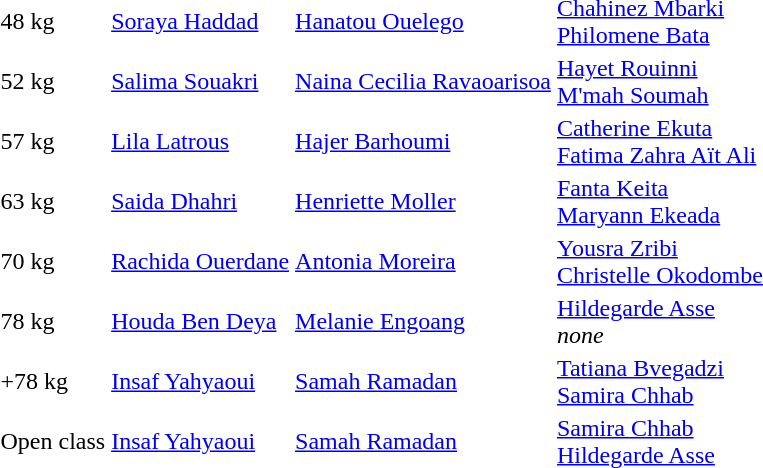<table>
<tr>
<td>48 kg</td>
<td> <a href='#'>Soraya Haddad</a></td>
<td> <a href='#'>Hanatou Ouelego</a></td>
<td> <a href='#'>Chahinez Mbarki</a> <br>  <a href='#'>Philomene Bata</a></td>
</tr>
<tr>
<td>52 kg</td>
<td> <a href='#'>Salima Souakri</a></td>
<td> <a href='#'>Naina Cecilia Ravaoarisoa</a></td>
<td> <a href='#'>Hayet Rouinni</a> <br>  <a href='#'>M'mah Soumah</a></td>
</tr>
<tr>
<td>57 kg</td>
<td> <a href='#'>Lila Latrous</a></td>
<td> <a href='#'>Hajer Barhoumi</a></td>
<td> <a href='#'>Catherine Ekuta</a> <br>  <a href='#'>Fatima Zahra Aït Ali</a></td>
</tr>
<tr>
<td>63 kg</td>
<td> <a href='#'>Saida Dhahri</a></td>
<td> <a href='#'>Henriette Moller</a></td>
<td> <a href='#'>Fanta Keita</a> <br>  <a href='#'>Maryann Ekeada</a></td>
</tr>
<tr>
<td>70 kg</td>
<td> <a href='#'>Rachida Ouerdane</a></td>
<td> <a href='#'>Antonia Moreira</a></td>
<td> <a href='#'>Yousra Zribi</a> <br>  <a href='#'>Christelle Okodombe</a></td>
</tr>
<tr>
<td>78 kg</td>
<td> <a href='#'>Houda Ben Deya</a></td>
<td> <a href='#'>Melanie Engoang</a></td>
<td> <a href='#'>Hildegarde Asse</a> <br> <em>none</em></td>
</tr>
<tr>
<td>+78 kg</td>
<td> <a href='#'>Insaf Yahyaoui</a></td>
<td> <a href='#'>Samah Ramadan</a></td>
<td> <a href='#'>Tatiana Bvegadzi</a> <br>  <a href='#'>Samira Chhab</a></td>
</tr>
<tr>
<td>Open class</td>
<td> <a href='#'>Insaf Yahyaoui</a></td>
<td> <a href='#'>Samah Ramadan</a></td>
<td> <a href='#'>Samira Chhab</a> <br>  <a href='#'>Hildegarde Asse</a></td>
</tr>
</table>
